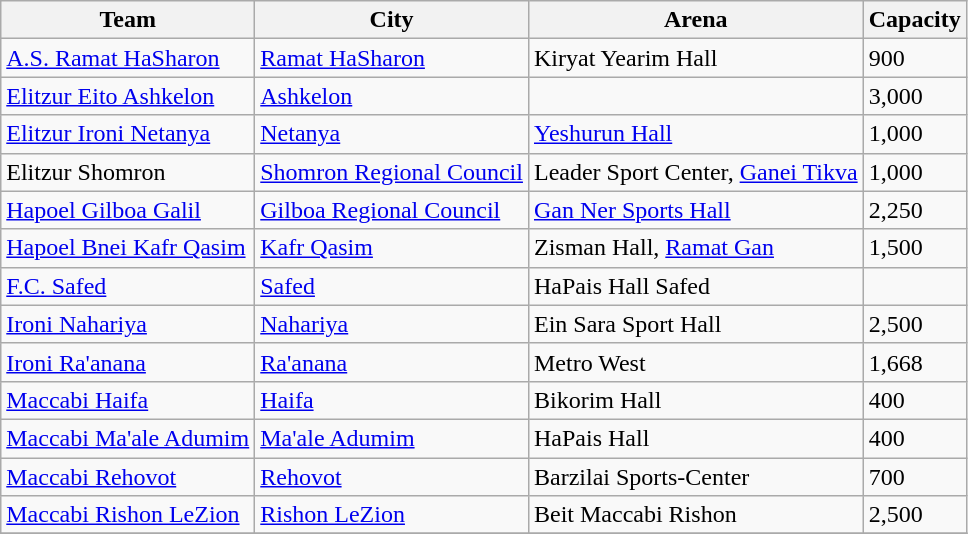<table class="wikitable sortable" border="1">
<tr>
<th>Team</th>
<th>City</th>
<th>Arena</th>
<th>Capacity</th>
</tr>
<tr>
<td><a href='#'>A.S. Ramat HaSharon</a></td>
<td><a href='#'>Ramat HaSharon</a></td>
<td>Kiryat Yearim Hall</td>
<td>900</td>
</tr>
<tr>
<td><a href='#'>Elitzur Eito Ashkelon</a></td>
<td><a href='#'>Ashkelon</a></td>
<td></td>
<td>3,000</td>
</tr>
<tr>
<td><a href='#'>Elitzur Ironi Netanya</a></td>
<td><a href='#'>Netanya</a></td>
<td><a href='#'>Yeshurun Hall</a></td>
<td>1,000</td>
</tr>
<tr>
<td>Elitzur Shomron</td>
<td><a href='#'>Shomron Regional Council</a></td>
<td>Leader Sport Center, <a href='#'>Ganei Tikva</a></td>
<td>1,000</td>
</tr>
<tr>
<td><a href='#'>Hapoel Gilboa Galil</a></td>
<td><a href='#'>Gilboa Regional Council</a></td>
<td><a href='#'>Gan Ner Sports Hall</a></td>
<td>2,250</td>
</tr>
<tr>
<td><a href='#'>Hapoel Bnei Kafr Qasim</a></td>
<td><a href='#'>Kafr Qasim</a></td>
<td>Zisman Hall, <a href='#'>Ramat Gan</a></td>
<td>1,500</td>
</tr>
<tr>
<td><a href='#'>F.C. Safed</a></td>
<td><a href='#'>Safed</a></td>
<td>HaPais Hall Safed</td>
<td></td>
</tr>
<tr>
<td><a href='#'>Ironi Nahariya</a></td>
<td><a href='#'>Nahariya</a></td>
<td>Ein Sara Sport Hall</td>
<td>2,500</td>
</tr>
<tr>
<td><a href='#'>Ironi Ra'anana</a></td>
<td><a href='#'>Ra'anana</a></td>
<td>Metro West</td>
<td>1,668</td>
</tr>
<tr>
<td><a href='#'>Maccabi Haifa</a></td>
<td><a href='#'>Haifa</a></td>
<td>Bikorim Hall</td>
<td>400</td>
</tr>
<tr>
<td><a href='#'>Maccabi Ma'ale Adumim</a></td>
<td><a href='#'>Ma'ale Adumim</a></td>
<td>HaPais Hall</td>
<td>400</td>
</tr>
<tr>
<td><a href='#'>Maccabi Rehovot</a></td>
<td><a href='#'>Rehovot</a></td>
<td>Barzilai Sports-Center</td>
<td>700</td>
</tr>
<tr>
<td><a href='#'>Maccabi Rishon LeZion</a></td>
<td><a href='#'>Rishon LeZion</a></td>
<td>Beit Maccabi Rishon</td>
<td>2,500</td>
</tr>
<tr>
</tr>
</table>
